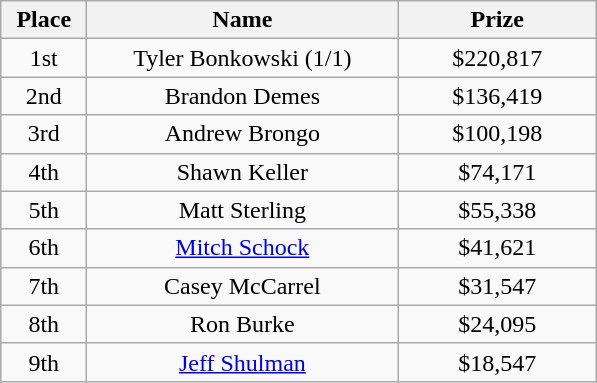<table class="wikitable">
<tr>
<th width="50">Place</th>
<th width="200">Name</th>
<th width="125">Prize</th>
</tr>
<tr>
<td align = "center">1st</td>
<td align = "center">Tyler Bonkowski (1/1)</td>
<td align = "center">$220,817</td>
</tr>
<tr>
<td align = "center">2nd</td>
<td align = "center">Brandon Demes</td>
<td align = "center">$136,419</td>
</tr>
<tr>
<td align = "center">3rd</td>
<td align = "center">Andrew Brongo</td>
<td align = "center">$100,198</td>
</tr>
<tr>
<td align = "center">4th</td>
<td align = "center">Shawn Keller</td>
<td align = "center">$74,171</td>
</tr>
<tr>
<td align = "center">5th</td>
<td align = "center">Matt Sterling</td>
<td align = "center">$55,338</td>
</tr>
<tr>
<td align = "center">6th</td>
<td align = "center"><a href='#'>Mitch Schock</a></td>
<td align = "center">$41,621</td>
</tr>
<tr>
<td align = "center">7th</td>
<td align = "center">Casey McCarrel</td>
<td align = "center">$31,547</td>
</tr>
<tr>
<td align = "center">8th</td>
<td align = "center">Ron Burke</td>
<td align = "center">$24,095</td>
</tr>
<tr>
<td align = "center">9th</td>
<td align = "center"><a href='#'>Jeff Shulman</a></td>
<td align = "center">$18,547</td>
</tr>
</table>
